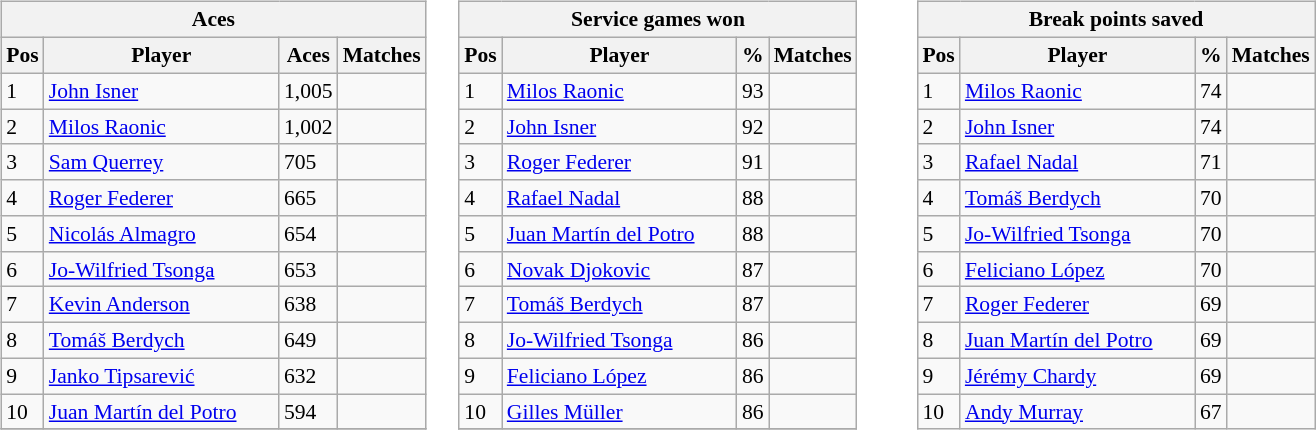<table>
<tr valign=top>
<td width=33%><br><table class="wikitable sortable" style=font-size:90%>
<tr>
<th colspan=4>Aces</th>
</tr>
<tr>
<th>Pos</th>
<th width=150>Player</th>
<th>Aces</th>
<th>Matches</th>
</tr>
<tr bgcolor=>
<td>1</td>
<td> <a href='#'>John Isner</a></td>
<td>1,005</td>
<td></td>
</tr>
<tr>
<td>2</td>
<td> <a href='#'>Milos Raonic</a></td>
<td>1,002</td>
<td></td>
</tr>
<tr bgcolor=>
<td>3</td>
<td> <a href='#'>Sam Querrey</a></td>
<td>705</td>
<td></td>
</tr>
<tr>
<td>4</td>
<td> <a href='#'>Roger Federer</a></td>
<td>665</td>
<td></td>
</tr>
<tr bgcolor=>
<td>5</td>
<td> <a href='#'>Nicolás Almagro</a></td>
<td>654</td>
<td></td>
</tr>
<tr>
<td>6</td>
<td> <a href='#'>Jo-Wilfried Tsonga</a></td>
<td>653</td>
<td></td>
</tr>
<tr bgcolor=>
<td>7</td>
<td> <a href='#'>Kevin Anderson</a></td>
<td>638</td>
<td></td>
</tr>
<tr>
<td>8</td>
<td> <a href='#'>Tomáš Berdych</a></td>
<td>649</td>
<td></td>
</tr>
<tr bgcolor=>
<td>9</td>
<td> <a href='#'>Janko Tipsarević</a></td>
<td>632</td>
<td></td>
</tr>
<tr>
<td>10</td>
<td> <a href='#'>Juan Martín del Potro</a></td>
<td>594</td>
<td></td>
</tr>
<tr>
</tr>
</table>
</td>
<td width=33%><br><table class="wikitable sortable" style=font-size:90%>
<tr>
<th colspan=4>Service games won</th>
</tr>
<tr>
<th>Pos</th>
<th width=150>Player</th>
<th>%</th>
<th>Matches</th>
</tr>
<tr bgcolor=>
<td>1</td>
<td> <a href='#'>Milos Raonic</a></td>
<td>93</td>
<td></td>
</tr>
<tr>
<td>2</td>
<td> <a href='#'>John Isner</a></td>
<td>92</td>
<td></td>
</tr>
<tr bgcolor=>
<td>3</td>
<td> <a href='#'>Roger Federer</a></td>
<td>91</td>
<td></td>
</tr>
<tr>
<td>4</td>
<td> <a href='#'>Rafael Nadal</a></td>
<td>88</td>
<td></td>
</tr>
<tr bgcolor=>
<td>5</td>
<td> <a href='#'>Juan Martín del Potro</a></td>
<td>88</td>
<td></td>
</tr>
<tr>
<td>6</td>
<td> <a href='#'>Novak Djokovic</a></td>
<td>87</td>
<td></td>
</tr>
<tr bgcolor=>
<td>7</td>
<td> <a href='#'>Tomáš Berdych</a></td>
<td>87</td>
<td></td>
</tr>
<tr>
<td>8</td>
<td> <a href='#'>Jo-Wilfried Tsonga</a></td>
<td>86</td>
<td></td>
</tr>
<tr bgcolor=>
<td>9</td>
<td> <a href='#'>Feliciano López</a></td>
<td>86</td>
<td></td>
</tr>
<tr>
<td>10</td>
<td> <a href='#'>Gilles Müller</a></td>
<td>86</td>
<td></td>
</tr>
<tr>
</tr>
</table>
</td>
<td width=33%><br><table class="wikitable sortable" style=font-size:90%>
<tr>
<th colspan=4>Break points saved</th>
</tr>
<tr>
<th>Pos</th>
<th width=150>Player</th>
<th>%</th>
<th>Matches</th>
</tr>
<tr bgcolor=>
<td>1</td>
<td> <a href='#'>Milos Raonic</a></td>
<td>74</td>
<td></td>
</tr>
<tr>
<td>2</td>
<td> <a href='#'>John Isner</a></td>
<td>74</td>
<td></td>
</tr>
<tr bgcolor=>
<td>3</td>
<td> <a href='#'>Rafael Nadal</a></td>
<td>71</td>
<td></td>
</tr>
<tr>
<td>4</td>
<td> <a href='#'>Tomáš Berdych</a></td>
<td>70</td>
<td></td>
</tr>
<tr bgcolor=>
<td>5</td>
<td> <a href='#'>Jo-Wilfried Tsonga</a></td>
<td>70</td>
<td></td>
</tr>
<tr>
<td>6</td>
<td> <a href='#'>Feliciano López</a></td>
<td>70</td>
<td></td>
</tr>
<tr bgcolor=>
<td>7</td>
<td> <a href='#'>Roger Federer</a></td>
<td>69</td>
<td></td>
</tr>
<tr>
<td>8</td>
<td> <a href='#'>Juan Martín del Potro</a></td>
<td>69</td>
<td></td>
</tr>
<tr bgcolor=>
<td>9</td>
<td> <a href='#'>Jérémy Chardy</a></td>
<td>69</td>
<td></td>
</tr>
<tr>
<td>10</td>
<td> <a href='#'>Andy Murray</a></td>
<td>67</td>
<td></td>
</tr>
</table>
</td>
</tr>
</table>
